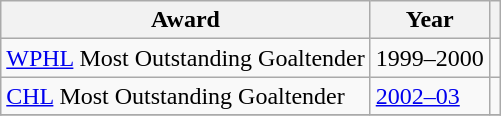<table class="wikitable">
<tr>
<th>Award</th>
<th>Year</th>
<th></th>
</tr>
<tr>
<td><a href='#'>WPHL</a> Most Outstanding Goaltender</td>
<td>1999–2000</td>
<td></td>
</tr>
<tr>
<td><a href='#'>CHL</a> Most Outstanding Goaltender</td>
<td><a href='#'>2002–03</a></td>
<td></td>
</tr>
<tr>
</tr>
</table>
